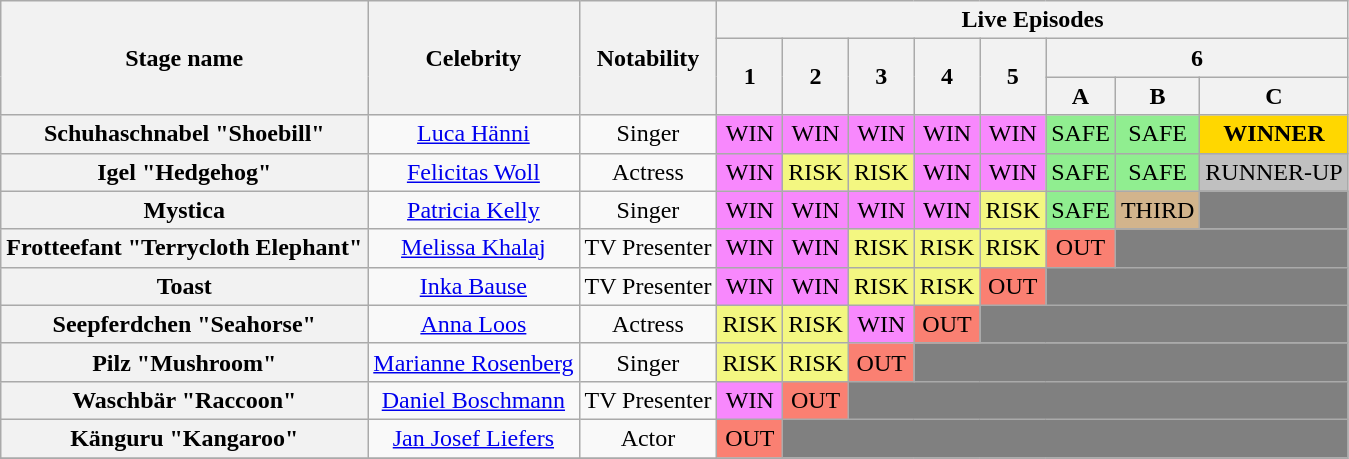<table class="wikitable" style="text-align:center; ">
<tr>
<th rowspan="3">Stage name</th>
<th rowspan="3">Celebrity</th>
<th rowspan="3">Notability</th>
<th colspan="8">Live Episodes</th>
</tr>
<tr>
<th rowspan="2">1</th>
<th rowspan="2">2</th>
<th rowspan="2">3</th>
<th rowspan="2">4</th>
<th rowspan="2">5</th>
<th colspan="3">6</th>
</tr>
<tr>
<th>A</th>
<th>B</th>
<th>C</th>
</tr>
<tr>
<th>Schuhaschnabel "Shoebill"</th>
<td><a href='#'>Luca Hänni</a></td>
<td>Singer</td>
<td bgcolor=#F888FD>WIN</td>
<td bgcolor=#F888FD>WIN</td>
<td bgcolor=#F888FD>WIN</td>
<td bgcolor=#F888FD>WIN</td>
<td bgcolor=#F888FD>WIN</td>
<td bgcolor=lightgreen>SAFE</td>
<td bgcolor=lightgreen>SAFE</td>
<td bgcolor=gold><strong>WINNER</strong></td>
</tr>
<tr>
<th>Igel "Hedgehog"</th>
<td><a href='#'>Felicitas Woll</a></td>
<td>Actress</td>
<td bgcolor="#F888FD">WIN</td>
<td bgcolor="F3F781">RISK</td>
<td bgcolor="F3F781">RISK</td>
<td bgcolor="#F888FD">WIN</td>
<td bgcolor="#F888FD">WIN</td>
<td bgcolor=lightgreen>SAFE</td>
<td bgcolor=lightgreen>SAFE</td>
<td bgcolor=silver>RUNNER-UP</td>
</tr>
<tr>
<th>Mystica</th>
<td><a href='#'>Patricia Kelly</a></td>
<td>Singer</td>
<td bgcolor="#F888FD">WIN</td>
<td bgcolor="#F888FD">WIN</td>
<td bgcolor="#F888FD">WIN</td>
<td bgcolor="#F888FD">WIN</td>
<td bgcolor="F3F781">RISK</td>
<td bgcolor=lightgreen>SAFE</td>
<td bgcolor=tan>THIRD</td>
<td bgcolor=grey></td>
</tr>
<tr>
<th>Frotteefant "Terrycloth Elephant"</th>
<td><a href='#'>Melissa Khalaj</a></td>
<td>TV Presenter</td>
<td bgcolor="#F888FD">WIN</td>
<td bgcolor="#F888FD">WIN</td>
<td bgcolor="F3F781">RISK</td>
<td bgcolor="F3F781">RISK</td>
<td bgcolor="F3F781">RISK</td>
<td bgcolor=salmon>OUT</td>
<td colspan="2" bgcolor=grey></td>
</tr>
<tr>
<th>Toast</th>
<td><a href='#'>Inka Bause</a></td>
<td>TV Presenter</td>
<td bgcolor=#F888FD>WIN</td>
<td bgcolor=#F888FD>WIN</td>
<td bgcolor="F3F781">RISK</td>
<td bgcolor="F3F781">RISK</td>
<td bgcolor=salmon>OUT</td>
<td colspan="3" bgcolor=grey></td>
</tr>
<tr>
<th>Seepferdchen "Seahorse"</th>
<td><a href='#'>Anna Loos</a></td>
<td>Actress</td>
<td bgcolor="F3F781">RISK</td>
<td bgcolor="F3F781">RISK</td>
<td bgcolor=#F888FD>WIN</td>
<td bgcolor=salmon>OUT</td>
<td colspan="4" bgcolor=grey></td>
</tr>
<tr>
<th>Pilz "Mushroom"</th>
<td><a href='#'>Marianne Rosenberg</a></td>
<td>Singer</td>
<td bgcolor="F3F781">RISK</td>
<td bgcolor="F3F781">RISK</td>
<td bgcolor=salmon>OUT</td>
<td colspan="5" bgcolor=grey></td>
</tr>
<tr>
<th>Waschbär "Raccoon"</th>
<td><a href='#'>Daniel Boschmann</a></td>
<td>TV Presenter</td>
<td bgcolor=#F888FD>WIN</td>
<td bgcolor=salmon>OUT</td>
<td colspan="6" bgcolor=grey></td>
</tr>
<tr>
<th>Känguru "Kangaroo"</th>
<td><a href='#'>Jan Josef Liefers</a></td>
<td>Actor</td>
<td bgcolor=salmon>OUT</td>
<td colspan="7" bgcolor=grey></td>
</tr>
<tr>
</tr>
</table>
